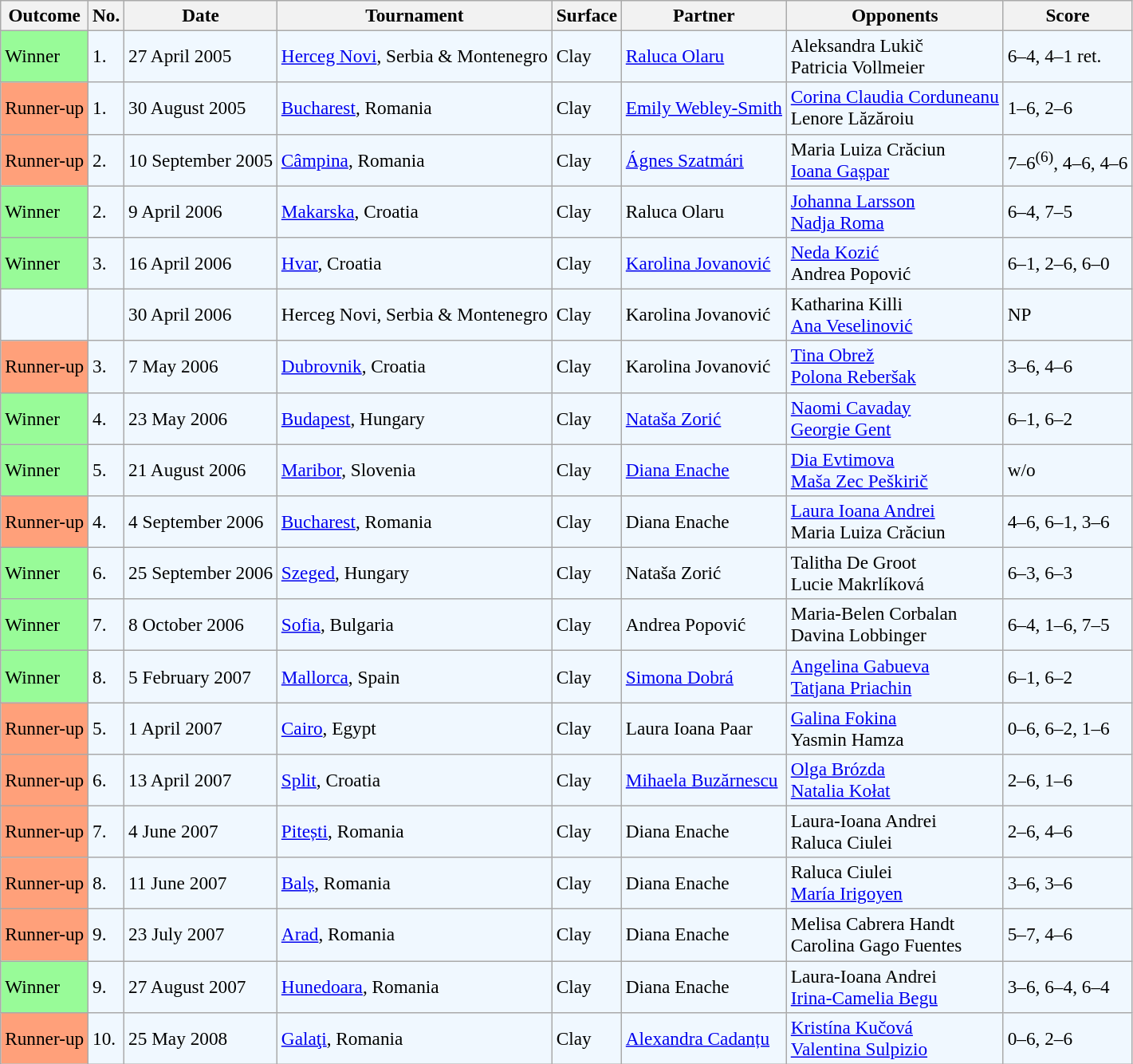<table class="sortable wikitable" style=font-size:97%>
<tr>
<th>Outcome</th>
<th>No.</th>
<th>Date</th>
<th>Tournament</th>
<th>Surface</th>
<th>Partner</th>
<th>Opponents</th>
<th class="unsortable">Score</th>
</tr>
<tr style="background:#f0f8ff;">
<td style="background:#98fb98;">Winner</td>
<td>1.</td>
<td>27 April 2005</td>
<td><a href='#'>Herceg Novi</a>, Serbia & Montenegro</td>
<td>Clay</td>
<td> <a href='#'>Raluca Olaru</a></td>
<td> Aleksandra Lukič <br>  Patricia Vollmeier</td>
<td>6–4, 4–1 ret.</td>
</tr>
<tr style="background:#f0f8ff;">
<td style="background:#ffa07a;">Runner-up</td>
<td>1.</td>
<td>30 August 2005</td>
<td><a href='#'>Bucharest</a>, Romania</td>
<td>Clay</td>
<td> <a href='#'>Emily Webley-Smith</a></td>
<td> <a href='#'>Corina Claudia Corduneanu</a> <br>  Lenore Lăzăroiu</td>
<td>1–6, 2–6</td>
</tr>
<tr style="background:#f0f8ff;">
<td style="background:#ffa07a;">Runner-up</td>
<td>2.</td>
<td>10 September 2005</td>
<td><a href='#'>Câmpina</a>, Romania</td>
<td>Clay</td>
<td> <a href='#'>Ágnes Szatmári</a></td>
<td> Maria Luiza Crăciun <br>  <a href='#'>Ioana Gașpar</a></td>
<td>7–6<sup>(6)</sup>, 4–6, 4–6</td>
</tr>
<tr style="background:#f0f8ff;">
<td style="background:#98fb98;">Winner</td>
<td>2.</td>
<td>9 April 2006</td>
<td><a href='#'>Makarska</a>, Croatia</td>
<td>Clay</td>
<td> Raluca Olaru</td>
<td> <a href='#'>Johanna Larsson</a> <br>  <a href='#'>Nadja Roma</a></td>
<td>6–4, 7–5</td>
</tr>
<tr style="background:#f0f8ff;">
<td style="background:#98fb98;">Winner</td>
<td>3.</td>
<td>16 April 2006</td>
<td><a href='#'>Hvar</a>, Croatia</td>
<td>Clay</td>
<td> <a href='#'>Karolina Jovanović</a></td>
<td> <a href='#'>Neda Kozić</a> <br>  Andrea Popović</td>
<td>6–1, 2–6, 6–0</td>
</tr>
<tr style="background:#f0f8ff;">
<td></td>
<td></td>
<td>30 April 2006</td>
<td>Herceg Novi, Serbia & Montenegro</td>
<td>Clay</td>
<td> Karolina Jovanović</td>
<td> Katharina Killi <br>  <a href='#'>Ana Veselinović</a></td>
<td>NP</td>
</tr>
<tr style="background:#f0f8ff;">
<td style="background:#ffa07a;">Runner-up</td>
<td>3.</td>
<td>7 May 2006</td>
<td><a href='#'>Dubrovnik</a>, Croatia</td>
<td>Clay</td>
<td> Karolina Jovanović</td>
<td> <a href='#'>Tina Obrež</a> <br>  <a href='#'>Polona Reberšak</a></td>
<td>3–6, 4–6</td>
</tr>
<tr style="background:#f0f8ff;">
<td bgcolor="98FB98">Winner</td>
<td>4.</td>
<td>23 May 2006</td>
<td><a href='#'>Budapest</a>, Hungary</td>
<td>Clay</td>
<td> <a href='#'>Nataša Zorić</a></td>
<td> <a href='#'>Naomi Cavaday</a> <br>  <a href='#'>Georgie Gent</a></td>
<td>6–1, 6–2</td>
</tr>
<tr style="background:#f0f8ff;">
<td style="background:#98fb98;">Winner</td>
<td>5.</td>
<td>21 August 2006</td>
<td><a href='#'>Maribor</a>, Slovenia</td>
<td>Clay</td>
<td> <a href='#'>Diana Enache</a></td>
<td> <a href='#'>Dia Evtimova</a> <br>  <a href='#'>Maša Zec Peškirič</a></td>
<td>w/o</td>
</tr>
<tr style="background:#f0f8ff;">
<td style="background:#ffa07a;">Runner-up</td>
<td>4.</td>
<td>4 September 2006</td>
<td><a href='#'>Bucharest</a>, Romania</td>
<td>Clay</td>
<td> Diana Enache</td>
<td> <a href='#'>Laura Ioana Andrei</a> <br>  Maria Luiza Crăciun</td>
<td>4–6, 6–1, 3–6</td>
</tr>
<tr style="background:#f0f8ff;">
<td style="background:#98fb98;">Winner</td>
<td>6.</td>
<td>25 September 2006</td>
<td><a href='#'>Szeged</a>, Hungary</td>
<td>Clay</td>
<td> Nataša Zorić</td>
<td> Talitha De Groot <br>  Lucie Makrlíková</td>
<td>6–3, 6–3</td>
</tr>
<tr style="background:#f0f8ff;">
<td style="background:#98fb98;">Winner</td>
<td>7.</td>
<td>8 October 2006</td>
<td><a href='#'>Sofia</a>, Bulgaria</td>
<td>Clay</td>
<td> Andrea Popović</td>
<td> Maria-Belen Corbalan <br>  Davina Lobbinger</td>
<td>6–4, 1–6, 7–5</td>
</tr>
<tr style="background:#f0f8ff;">
<td style="background:#98fb98;">Winner</td>
<td>8.</td>
<td>5 February 2007</td>
<td><a href='#'>Mallorca</a>, Spain</td>
<td>Clay</td>
<td> <a href='#'>Simona Dobrá</a></td>
<td> <a href='#'>Angelina Gabueva</a> <br>  <a href='#'>Tatjana Priachin</a></td>
<td>6–1, 6–2</td>
</tr>
<tr style="background:#f0f8ff;">
<td style="background:#ffa07a;">Runner-up</td>
<td>5.</td>
<td>1 April 2007</td>
<td><a href='#'>Cairo</a>, Egypt</td>
<td>Clay</td>
<td> Laura Ioana Paar</td>
<td> <a href='#'>Galina Fokina</a> <br>  Yasmin Hamza</td>
<td>0–6, 6–2, 1–6</td>
</tr>
<tr style="background:#f0f8ff;">
<td style="background:#ffa07a;">Runner-up</td>
<td>6.</td>
<td>13 April 2007</td>
<td><a href='#'>Split</a>, Croatia</td>
<td>Clay</td>
<td> <a href='#'>Mihaela Buzărnescu</a></td>
<td> <a href='#'>Olga Brózda</a> <br>  <a href='#'>Natalia Kołat</a></td>
<td>2–6, 1–6</td>
</tr>
<tr style="background:#f0f8ff;">
<td style="background:#ffa07a;">Runner-up</td>
<td>7.</td>
<td>4 June 2007</td>
<td><a href='#'>Pitești</a>, Romania</td>
<td>Clay</td>
<td> Diana Enache</td>
<td> Laura-Ioana Andrei <br>  Raluca Ciulei</td>
<td>2–6, 4–6</td>
</tr>
<tr style="background:#f0f8ff;">
<td style="background:#ffa07a;">Runner-up</td>
<td>8.</td>
<td>11 June 2007</td>
<td><a href='#'>Balș</a>, Romania</td>
<td>Clay</td>
<td> Diana Enache</td>
<td> Raluca Ciulei <br>  <a href='#'>María Irigoyen</a></td>
<td>3–6, 3–6</td>
</tr>
<tr style="background:#f0f8ff;">
<td style="background:#ffa07a;">Runner-up</td>
<td>9.</td>
<td>23 July 2007</td>
<td><a href='#'>Arad</a>, Romania</td>
<td>Clay</td>
<td> Diana Enache</td>
<td> Melisa Cabrera Handt <br>  Carolina Gago Fuentes</td>
<td>5–7, 4–6</td>
</tr>
<tr style="background:#f0f8ff;">
<td style="background:#98fb98;">Winner</td>
<td>9.</td>
<td>27 August 2007</td>
<td><a href='#'>Hunedoara</a>, Romania</td>
<td>Clay</td>
<td> Diana Enache</td>
<td> Laura-Ioana Andrei <br>  <a href='#'>Irina-Camelia Begu</a></td>
<td>3–6, 6–4, 6–4</td>
</tr>
<tr style="background:#f0f8ff;">
<td style="background:#ffa07a;">Runner-up</td>
<td>10.</td>
<td>25 May 2008</td>
<td><a href='#'>Galaţi</a>, Romania</td>
<td>Clay</td>
<td> <a href='#'>Alexandra Cadanțu</a></td>
<td> <a href='#'>Kristína Kučová</a> <br>  <a href='#'>Valentina Sulpizio</a></td>
<td>0–6, 2–6</td>
</tr>
</table>
